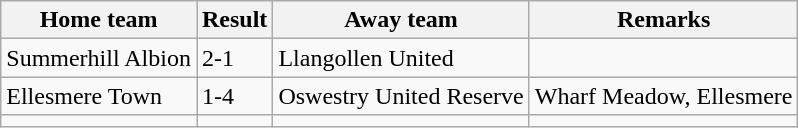<table class="wikitable">
<tr>
<th>Home team</th>
<th>Result</th>
<th>Away team</th>
<th>Remarks</th>
</tr>
<tr>
<td>Summerhill Albion</td>
<td>2-1</td>
<td>Llangollen United</td>
<td></td>
</tr>
<tr>
<td> Ellesmere Town</td>
<td>1-4</td>
<td> Oswestry United Reserve</td>
<td>Wharf Meadow, Ellesmere</td>
</tr>
<tr>
<td></td>
<td></td>
<td></td>
<td></td>
</tr>
</table>
